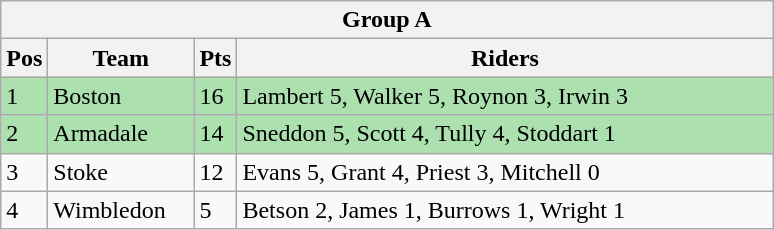<table class="wikitable">
<tr>
<th colspan="4">Group A</th>
</tr>
<tr>
<th width=20>Pos</th>
<th width=90>Team</th>
<th width=20>Pts</th>
<th width=350>Riders</th>
</tr>
<tr style="background:#ACE1AF;">
<td>1</td>
<td align=left>Boston</td>
<td>16</td>
<td>Lambert 5, Walker 5, Roynon 3, Irwin 3</td>
</tr>
<tr style="background:#ACE1AF;">
<td>2</td>
<td align=left>Armadale</td>
<td>14</td>
<td>Sneddon 5, Scott 4, Tully 4, Stoddart 1</td>
</tr>
<tr>
<td>3</td>
<td align=left>Stoke</td>
<td>12</td>
<td>Evans 5, Grant 4, Priest 3, Mitchell 0</td>
</tr>
<tr>
<td>4</td>
<td align=left>Wimbledon</td>
<td>5</td>
<td>Betson 2, James 1, Burrows 1, Wright 1</td>
</tr>
</table>
